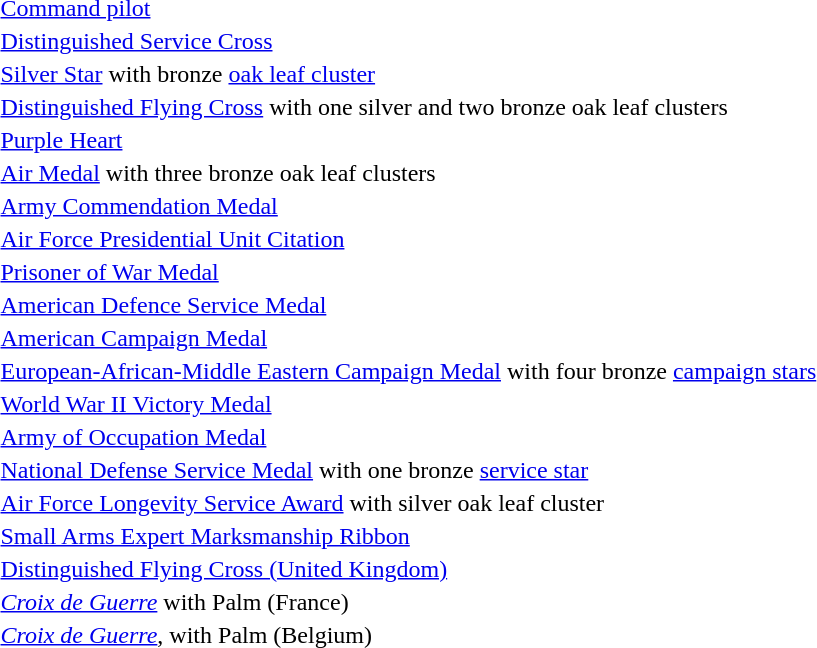<table>
<tr>
<td></td>
<td><a href='#'>Command pilot</a></td>
</tr>
<tr>
<td></td>
<td><a href='#'>Distinguished Service Cross</a></td>
</tr>
<tr>
<td></td>
<td><a href='#'>Silver Star</a> with bronze <a href='#'>oak leaf cluster</a></td>
</tr>
<tr>
<td></td>
<td><a href='#'>Distinguished Flying Cross</a> with one silver and two bronze oak leaf clusters</td>
</tr>
<tr>
<td></td>
<td><a href='#'>Purple Heart</a></td>
</tr>
<tr>
<td></td>
<td><a href='#'>Air Medal</a> with three bronze oak leaf clusters</td>
</tr>
<tr>
<td></td>
<td><a href='#'>Army Commendation Medal</a></td>
</tr>
<tr>
<td></td>
<td><a href='#'>Air Force Presidential Unit Citation</a></td>
</tr>
<tr>
<td></td>
<td><a href='#'>Prisoner of War Medal</a></td>
</tr>
<tr>
<td></td>
<td><a href='#'>American Defence Service Medal</a></td>
</tr>
<tr>
<td></td>
<td><a href='#'>American Campaign Medal</a></td>
</tr>
<tr>
<td></td>
<td><a href='#'>European-African-Middle Eastern Campaign Medal</a> with four bronze <a href='#'>campaign stars</a></td>
</tr>
<tr>
<td></td>
<td><a href='#'>World War II Victory Medal</a></td>
</tr>
<tr>
<td></td>
<td><a href='#'>Army of Occupation Medal</a></td>
</tr>
<tr>
<td></td>
<td><a href='#'>National Defense Service Medal</a> with one bronze <a href='#'>service star</a></td>
</tr>
<tr>
<td></td>
<td><a href='#'>Air Force Longevity Service Award</a> with silver oak leaf cluster</td>
</tr>
<tr>
<td></td>
<td><a href='#'>Small Arms Expert Marksmanship Ribbon</a></td>
</tr>
<tr>
<td></td>
<td><a href='#'>Distinguished Flying Cross (United Kingdom)</a></td>
</tr>
<tr>
<td></td>
<td><em><a href='#'>Croix de Guerre</a></em> with Palm (France)</td>
</tr>
<tr>
<td></td>
<td><em><a href='#'>Croix de Guerre</a></em>, with Palm (Belgium)</td>
</tr>
<tr>
</tr>
</table>
